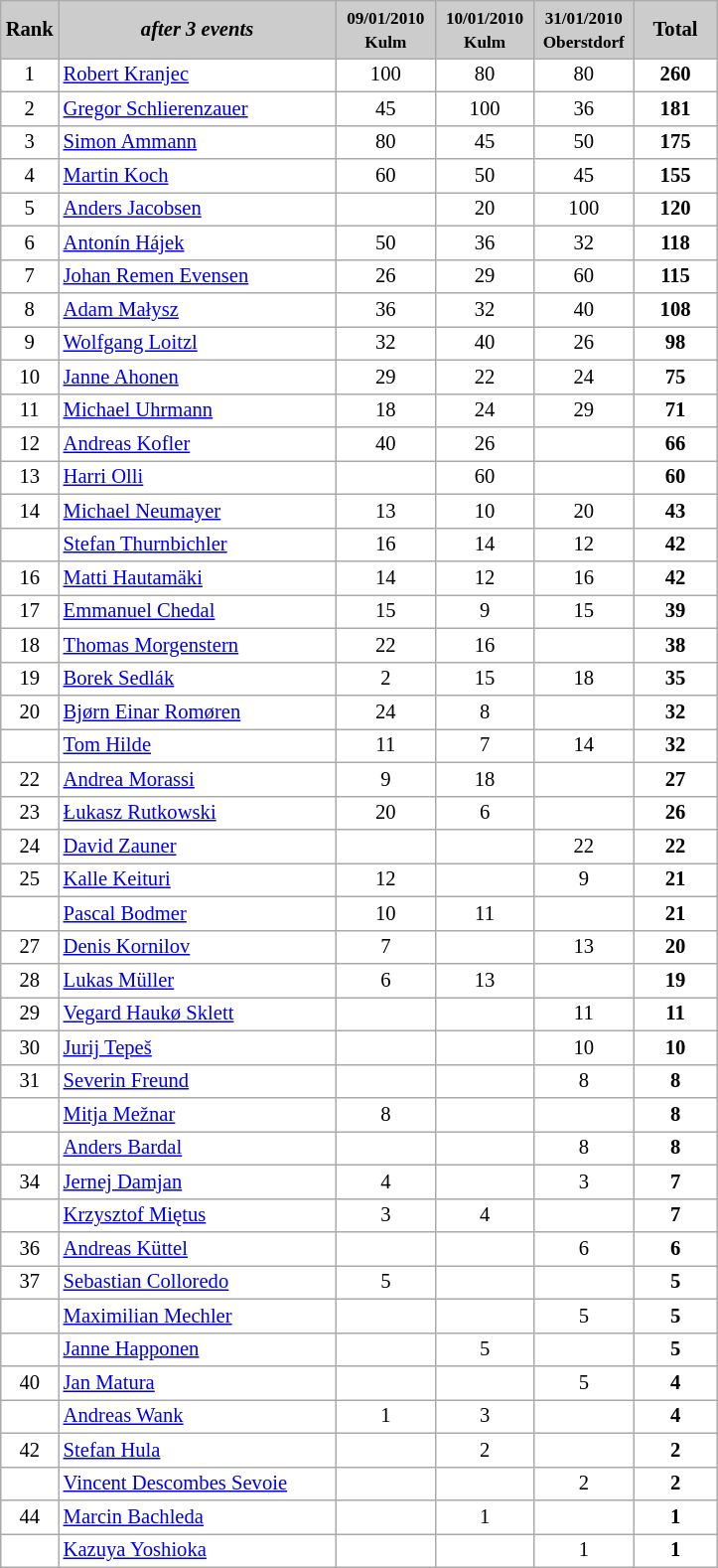<table class="wikitable plainrowheaders" style="background:#fff; font-size:86%; line-height:16px; border:gray solid 1px; border-collapse:collapse;">
<tr style="background:#ccc; text-align:center;">
<th scope="col" style="background:#ccc;" width=10px;">Rank</th>
<th scope="col" style="background:#ccc;" width=180px;"><em>after 3 events</em></th>
<th scope="col" style="background:#ccc;" width=60px;"><small>09/01/2010<br>Kulm</small></th>
<th scope="col" style="background:#ccc;" width=60px;"><small>10/01/2010<br>Kulm</small></th>
<th scope="col" style="background:#ccc;" width=60px;"><small>31/01/2010<br>Oberstdorf</small></th>
<th scope="col" style="background:#ccc;" width=50px;">Total</th>
</tr>
<tr align="center">
<td>1</td>
<td align="left"> <a href='#'>Robert Kranjec</a></td>
<td>100</td>
<td>80</td>
<td>80</td>
<td><strong>260</strong></td>
</tr>
<tr align="center">
<td>2</td>
<td align="left"> <a href='#'>Gregor Schlierenzauer</a></td>
<td>45</td>
<td>100</td>
<td>36</td>
<td><strong>181</strong></td>
</tr>
<tr align="center">
<td>3</td>
<td align="left"> <a href='#'>Simon Ammann</a></td>
<td>80</td>
<td>45</td>
<td>50</td>
<td><strong>175</strong></td>
</tr>
<tr align="center">
<td>4</td>
<td align="left"> <a href='#'>Martin Koch</a></td>
<td>60</td>
<td>50</td>
<td>45</td>
<td><strong>155</strong></td>
</tr>
<tr align="center">
<td>5</td>
<td align="left"> <a href='#'>Anders Jacobsen</a></td>
<td></td>
<td>20</td>
<td>100</td>
<td><strong>120</strong></td>
</tr>
<tr align="center">
<td>6</td>
<td align="left"> <a href='#'>Antonín Hájek</a></td>
<td>50</td>
<td>36</td>
<td>32</td>
<td><strong>118</strong></td>
</tr>
<tr align="center">
<td>7</td>
<td align="left"> <a href='#'>Johan Remen Evensen</a></td>
<td>26</td>
<td>29</td>
<td>60</td>
<td><strong>115</strong></td>
</tr>
<tr align="center">
<td>8</td>
<td align="left"> <a href='#'>Adam Małysz</a></td>
<td>36</td>
<td>32</td>
<td>40</td>
<td><strong>108</strong></td>
</tr>
<tr align="center">
<td>9</td>
<td align="left"> <a href='#'>Wolfgang Loitzl</a></td>
<td>32</td>
<td>40</td>
<td>26</td>
<td><strong>98</strong></td>
</tr>
<tr align="center">
<td>10</td>
<td align="left"> <a href='#'>Janne Ahonen</a></td>
<td>29</td>
<td>22</td>
<td>24</td>
<td><strong>75</strong></td>
</tr>
<tr align="center">
<td>11</td>
<td align="left"> <a href='#'>Michael Uhrmann</a></td>
<td>18</td>
<td>24</td>
<td>29</td>
<td><strong>71</strong></td>
</tr>
<tr align="center">
<td>12</td>
<td align="left"> <a href='#'>Andreas Kofler</a></td>
<td>40</td>
<td>26</td>
<td></td>
<td><strong>66</strong></td>
</tr>
<tr align="center">
<td>13</td>
<td align="left"> <a href='#'>Harri Olli</a></td>
<td></td>
<td>60</td>
<td></td>
<td><strong>60</strong></td>
</tr>
<tr align="center">
<td>14</td>
<td align="left"> <a href='#'>Michael Neumayer</a></td>
<td>13</td>
<td>10</td>
<td>20</td>
<td><strong>43</strong></td>
</tr>
<tr align="center">
<td></td>
<td align="left"> <a href='#'>Stefan Thurnbichler</a></td>
<td>16</td>
<td>14</td>
<td>12</td>
<td><strong>42</strong></td>
</tr>
<tr align="center">
<td>16</td>
<td align="left"> <a href='#'>Matti Hautamäki</a></td>
<td>14</td>
<td>12</td>
<td>16</td>
<td><strong>42</strong></td>
</tr>
<tr align="center">
<td>17</td>
<td align="left"> <a href='#'>Emmanuel Chedal</a></td>
<td>15</td>
<td>9</td>
<td>15</td>
<td><strong>39</strong></td>
</tr>
<tr align="center">
<td>18</td>
<td align="left"> <a href='#'>Thomas Morgenstern</a></td>
<td>22</td>
<td>16</td>
<td></td>
<td><strong>38</strong></td>
</tr>
<tr align="center">
<td>19</td>
<td align="left"> <a href='#'>Borek Sedlák</a></td>
<td>2</td>
<td>15</td>
<td>18</td>
<td><strong>35</strong></td>
</tr>
<tr align="center">
<td>20</td>
<td align="left"> <a href='#'>Bjørn Einar Romøren</a></td>
<td>24</td>
<td>8</td>
<td></td>
<td><strong>32</strong></td>
</tr>
<tr align="center">
<td></td>
<td align="left"> <a href='#'>Tom Hilde</a></td>
<td>11</td>
<td>7</td>
<td>14</td>
<td><strong>32</strong></td>
</tr>
<tr align="center">
<td>22</td>
<td align="left"> <a href='#'>Andrea Morassi</a></td>
<td>9</td>
<td>18</td>
<td></td>
<td><strong>27</strong></td>
</tr>
<tr align="center">
<td>23</td>
<td align="left"> <a href='#'>Łukasz Rutkowski</a></td>
<td>20</td>
<td>6</td>
<td></td>
<td><strong>26</strong></td>
</tr>
<tr align="center">
<td>24</td>
<td align="left"> <a href='#'>David Zauner</a></td>
<td></td>
<td></td>
<td>22</td>
<td><strong>22</strong></td>
</tr>
<tr align="center">
<td>25</td>
<td align="left"> <a href='#'>Kalle Keituri</a></td>
<td>12</td>
<td></td>
<td>9</td>
<td><strong>21</strong></td>
</tr>
<tr align="center">
<td></td>
<td align="left"> <a href='#'>Pascal Bodmer</a></td>
<td>10</td>
<td>11</td>
<td></td>
<td><strong>21</strong></td>
</tr>
<tr align="center">
<td>27</td>
<td align="left"> <a href='#'>Denis Kornilov</a></td>
<td>7</td>
<td></td>
<td>13</td>
<td><strong>20</strong></td>
</tr>
<tr align="center">
<td>28</td>
<td align="left"> <a href='#'>Lukas Müller</a></td>
<td>6</td>
<td>13</td>
<td></td>
<td><strong>19</strong></td>
</tr>
<tr align="center">
<td>29</td>
<td align="left"> <a href='#'>Vegard Haukø Sklett</a></td>
<td></td>
<td></td>
<td>11</td>
<td><strong>11</strong></td>
</tr>
<tr align="center">
<td>30</td>
<td align="left"> <a href='#'>Jurij Tepeš</a></td>
<td></td>
<td></td>
<td>10</td>
<td><strong>10</strong></td>
</tr>
<tr align="center">
<td>31</td>
<td align="left"> <a href='#'>Severin Freund</a></td>
<td></td>
<td></td>
<td>8</td>
<td><strong>8</strong></td>
</tr>
<tr align="center">
<td></td>
<td align="left"> <a href='#'>Mitja Mežnar</a></td>
<td>8</td>
<td></td>
<td></td>
<td><strong>8</strong></td>
</tr>
<tr align="center">
<td></td>
<td align="left"> <a href='#'>Anders Bardal</a></td>
<td></td>
<td></td>
<td>8</td>
<td><strong>8</strong></td>
</tr>
<tr align="center">
<td>34</td>
<td align="left"> <a href='#'>Jernej Damjan</a></td>
<td>4</td>
<td></td>
<td>3</td>
<td><strong>7</strong></td>
</tr>
<tr align="center">
<td></td>
<td align="left"> <a href='#'>Krzysztof Miętus</a></td>
<td>3</td>
<td>4</td>
<td></td>
<td><strong>7</strong></td>
</tr>
<tr align="center">
<td>36</td>
<td align="left"> <a href='#'>Andreas Küttel</a></td>
<td></td>
<td></td>
<td>6</td>
<td><strong>6</strong></td>
</tr>
<tr align="center">
<td>37</td>
<td align="left"> <a href='#'>Sebastian Colloredo</a></td>
<td>5</td>
<td></td>
<td></td>
<td><strong>5</strong></td>
</tr>
<tr align="center">
<td></td>
<td align="left"> <a href='#'>Maximilian Mechler</a></td>
<td></td>
<td></td>
<td>5</td>
<td><strong>5</strong></td>
</tr>
<tr align="center">
<td></td>
<td align="left"> <a href='#'>Janne Happonen</a></td>
<td></td>
<td>5</td>
<td></td>
<td><strong>5</strong></td>
</tr>
<tr align="center">
<td>40</td>
<td align="left"> <a href='#'>Jan Matura</a></td>
<td></td>
<td></td>
<td>5</td>
<td><strong>4</strong></td>
</tr>
<tr align="center">
<td></td>
<td align="left"> <a href='#'>Andreas Wank</a></td>
<td>1</td>
<td>3</td>
<td></td>
<td><strong>4</strong></td>
</tr>
<tr align="center">
<td>42</td>
<td align="left"> <a href='#'>Stefan Hula</a></td>
<td></td>
<td>2</td>
<td></td>
<td><strong>2</strong></td>
</tr>
<tr align="center">
<td></td>
<td align="left"> <a href='#'>Vincent Descombes Sevoie</a></td>
<td></td>
<td></td>
<td>2</td>
<td><strong>2</strong></td>
</tr>
<tr align="center">
<td>44</td>
<td align="left"> <a href='#'>Marcin Bachleda</a></td>
<td></td>
<td>1</td>
<td></td>
<td><strong>1</strong></td>
</tr>
<tr align="center">
<td></td>
<td align="left"> <a href='#'>Kazuya Yoshioka</a></td>
<td></td>
<td></td>
<td>1</td>
<td><strong>1</strong></td>
</tr>
</table>
